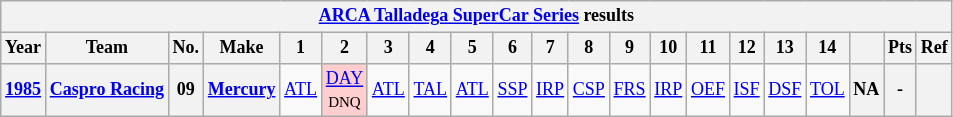<table class="wikitable" style="text-align:center; font-size:75%">
<tr>
<th colspan=45><a href='#'>ARCA Talladega SuperCar Series</a> results</th>
</tr>
<tr>
<th>Year</th>
<th>Team</th>
<th>No.</th>
<th>Make</th>
<th>1</th>
<th>2</th>
<th>3</th>
<th>4</th>
<th>5</th>
<th>6</th>
<th>7</th>
<th>8</th>
<th>9</th>
<th>10</th>
<th>11</th>
<th>12</th>
<th>13</th>
<th>14</th>
<th></th>
<th>Pts</th>
<th>Ref</th>
</tr>
<tr>
<th><a href='#'>1985</a></th>
<th><a href='#'>Caspro Racing</a></th>
<th>09</th>
<th><a href='#'>Mercury</a></th>
<td><a href='#'>ATL</a></td>
<td style="background:#FFCFCF;"><a href='#'>DAY</a><br><small>DNQ</small></td>
<td><a href='#'>ATL</a></td>
<td><a href='#'>TAL</a></td>
<td><a href='#'>ATL</a></td>
<td><a href='#'>SSP</a></td>
<td><a href='#'>IRP</a></td>
<td><a href='#'>CSP</a></td>
<td><a href='#'>FRS</a></td>
<td><a href='#'>IRP</a></td>
<td><a href='#'>OEF</a></td>
<td><a href='#'>ISF</a></td>
<td><a href='#'>DSF</a></td>
<td><a href='#'>TOL</a></td>
<th>NA</th>
<th>-</th>
<th></th>
</tr>
</table>
